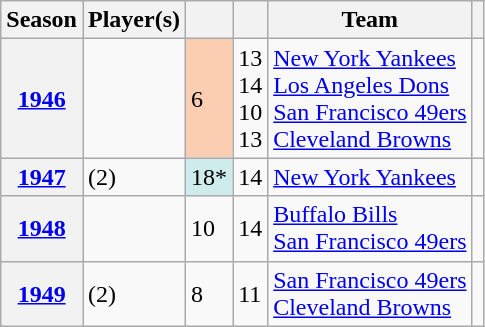<table class="plainrowheaders sortable wikitable">
<tr>
<th scope=col>Season</th>
<th scope=col>Player(s)</th>
<th scope=col></th>
<th scope=col></th>
<th scope=col>Team</th>
<th scope=col class= "unsortable"></th>
</tr>
<tr>
<th scope=row><a href='#'>1946</a></th>
<td> <br>  <br>  <br> </td>
<td style="background-color:#FBCEB1">6</td>
<td>13 <br> 14 <br> 10 <br> 13</td>
<td><a href='#'>New York Yankees</a> <br> <a href='#'>Los Angeles Dons</a> <br> <a href='#'>San Francisco 49ers</a> <br> <a href='#'>Cleveland Browns</a></td>
<td></td>
</tr>
<tr>
<th scope=row><a href='#'>1947</a></th>
<td> (2)</td>
<td style="background-color:#CFECEC">18*</td>
<td>14</td>
<td><a href='#'>New York Yankees</a></td>
<td></td>
</tr>
<tr>
<th scope=row><a href='#'>1948</a></th>
<td> <br> </td>
<td>10</td>
<td>14</td>
<td><a href='#'>Buffalo Bills</a> <br> <a href='#'>San Francisco 49ers</a></td>
<td></td>
</tr>
<tr>
<th scope=row><a href='#'>1949</a></th>
<td> (2) <br> </td>
<td>8</td>
<td>11</td>
<td><a href='#'>San Francisco 49ers</a> <br> <a href='#'>Cleveland Browns</a></td>
<td></td>
</tr>
</table>
